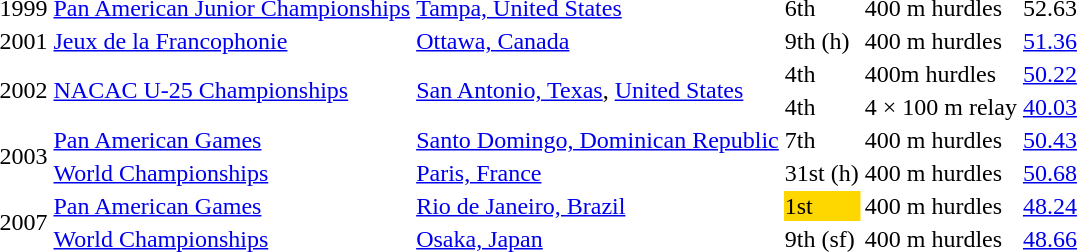<table>
<tr>
<td>1999</td>
<td><a href='#'>Pan American Junior Championships</a></td>
<td><a href='#'>Tampa, United States</a></td>
<td>6th</td>
<td>400 m hurdles</td>
<td>52.63</td>
</tr>
<tr>
<td>2001</td>
<td><a href='#'>Jeux de la Francophonie</a></td>
<td><a href='#'>Ottawa, Canada</a></td>
<td>9th (h)</td>
<td>400 m hurdles</td>
<td><a href='#'>51.36</a></td>
</tr>
<tr>
<td rowspan=2>2002</td>
<td rowspan=2><a href='#'>NACAC U-25 Championships</a></td>
<td rowspan=2><a href='#'>San Antonio, Texas</a>, <a href='#'>United States</a></td>
<td>4th</td>
<td>400m hurdles</td>
<td><a href='#'>50.22</a></td>
</tr>
<tr>
<td>4th</td>
<td>4 × 100 m relay</td>
<td><a href='#'>40.03</a></td>
</tr>
<tr>
<td rowspan=2>2003</td>
<td><a href='#'>Pan American Games</a></td>
<td><a href='#'>Santo Domingo, Dominican Republic</a></td>
<td>7th</td>
<td>400 m hurdles</td>
<td><a href='#'>50.43</a></td>
</tr>
<tr>
<td><a href='#'>World Championships</a></td>
<td><a href='#'>Paris, France</a></td>
<td>31st (h)</td>
<td>400 m hurdles</td>
<td><a href='#'>50.68</a></td>
</tr>
<tr>
<td rowspan=2>2007</td>
<td><a href='#'>Pan American Games</a></td>
<td><a href='#'>Rio de Janeiro, Brazil</a></td>
<td bgcolor="gold">1st</td>
<td>400 m hurdles</td>
<td><a href='#'>48.24</a></td>
</tr>
<tr>
<td><a href='#'>World Championships</a></td>
<td><a href='#'>Osaka, Japan</a></td>
<td>9th (sf)</td>
<td>400 m hurdles</td>
<td><a href='#'>48.66</a></td>
</tr>
</table>
